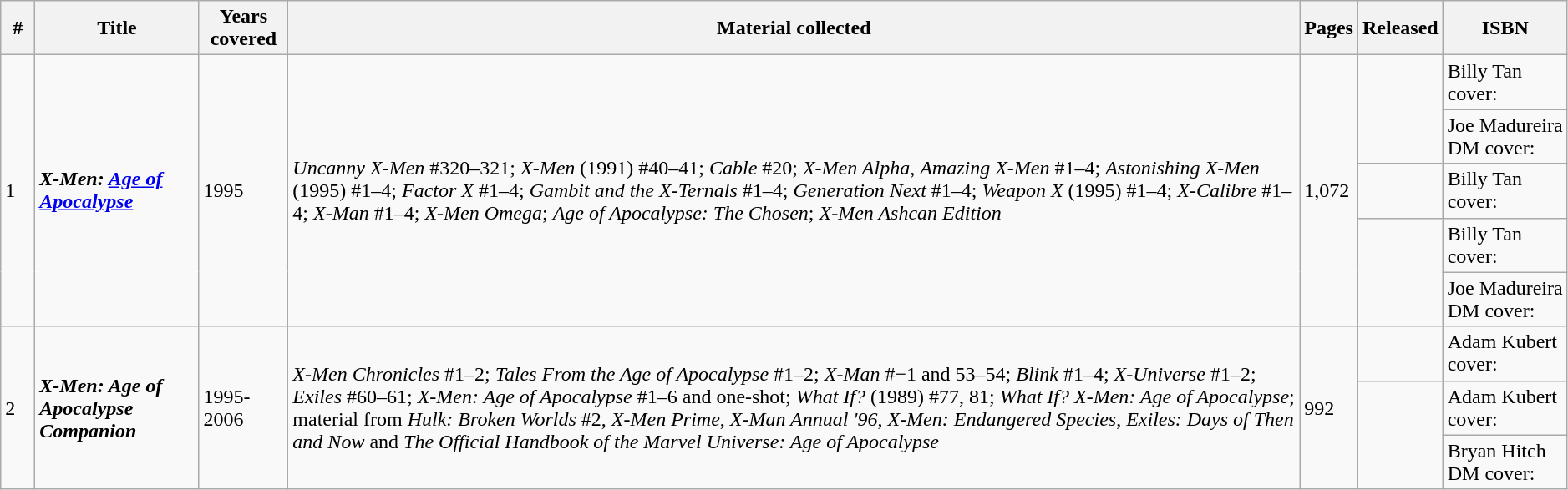<table class="wikitable sortable" width="99%">
<tr>
<th class="unsortable" width="20px">#</th>
<th>Title</th>
<th>Years covered</th>
<th class="unsortable">Material collected</th>
<th>Pages</th>
<th>Released</th>
<th class="unsortable">ISBN</th>
</tr>
<tr>
<td rowspan="5">1</td>
<td rowspan="5"><strong><em>X-Men: <a href='#'>Age of Apocalypse</a></em></strong></td>
<td rowspan="5">1995</td>
<td rowspan="5"><em>Uncanny X-Men</em> #320–321; <em>X-Men</em> (1991) #40–41; <em>Cable</em> #20; <em>X-Men Alpha</em>, <em>Amazing X-Men</em> #1–4; <em>Astonishing X-Men</em> (1995) #1–4; <em>Factor X</em> #1–4; <em>Gambit and the X-Ternals</em> #1–4; <em>Generation Next</em> #1–4; <em>Weapon X</em> (1995) #1–4; <em>X-Calibre</em> #1–4; <em>X-Man</em> #1–4; <em>X-Men Omega</em>; <em>Age of Apocalypse: The Chosen</em>; <em>X-Men Ashcan Edition</em></td>
<td rowspan="5">1,072</td>
<td rowspan="2"></td>
<td>Billy Tan cover: </td>
</tr>
<tr>
<td>Joe Madureira DM cover: </td>
</tr>
<tr>
<td></td>
<td>Billy Tan cover: </td>
</tr>
<tr>
<td rowspan="2"></td>
<td>Billy Tan cover: </td>
</tr>
<tr>
<td>Joe Madureira DM cover: </td>
</tr>
<tr>
<td rowspan="3">2</td>
<td rowspan="3"><strong><em>X-Men: Age of Apocalypse Companion</em></strong></td>
<td rowspan="3">1995-2006</td>
<td rowspan="3"><em>X-Men Chronicles</em> #1–2; <em>Tales From the Age of Apocalypse</em> #1–2; <em>X-Man</em> #−1 and 53–54; <em>Blink</em> #1–4; <em>X-Universe</em> #1–2; <em>Exiles</em> #60–61; <em>X-Men: Age of Apocalypse</em> #1–6 and one-shot; <em>What If?</em> (1989) #77, 81; <em>What If? X-Men: Age of Apocalypse</em>; material from <em>Hulk: Broken Worlds</em> #2, <em>X-Men Prime</em>, <em>X-Man Annual '96</em>, <em>X-Men: Endangered Species</em>, <em>Exiles: Days of Then and Now</em> and <em>The Official Handbook of the Marvel Universe: Age of Apocalypse</em></td>
<td rowspan="3">992</td>
<td></td>
<td>Adam Kubert cover: </td>
</tr>
<tr>
<td rowspan="2"></td>
<td>Adam Kubert cover: </td>
</tr>
<tr>
<td>Bryan Hitch DM cover: </td>
</tr>
</table>
